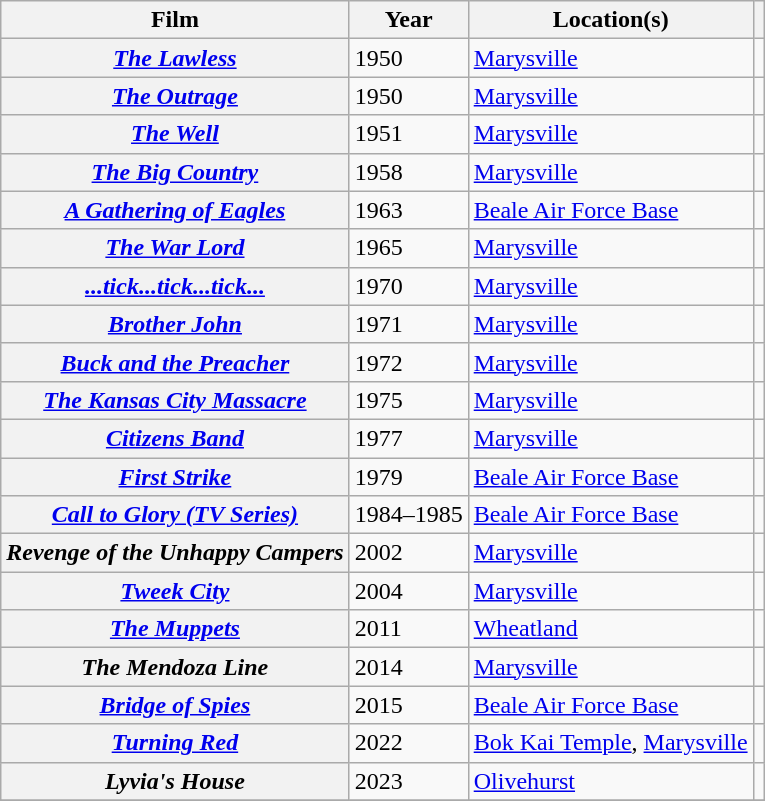<table class="wikitable sortable plainrowheaders">
<tr>
<th>Film</th>
<th>Year</th>
<th class="unsortable">Location(s)</th>
<th class="unsortable"></th>
</tr>
<tr>
<th scope="row"><em><a href='#'>The Lawless</a></em></th>
<td>1950</td>
<td><a href='#'>Marysville</a></td>
<td style="text-align:center;"></td>
</tr>
<tr>
<th scope="row"><em><a href='#'>The Outrage</a></em></th>
<td>1950</td>
<td><a href='#'>Marysville</a></td>
<td style="text-align:center;"></td>
</tr>
<tr>
<th scope="row"><em><a href='#'>The Well</a></em></th>
<td>1951</td>
<td><a href='#'>Marysville</a></td>
<td style="text-align:center;"></td>
</tr>
<tr>
<th scope="row"><em><a href='#'>The Big Country</a></em></th>
<td>1958</td>
<td><a href='#'>Marysville</a></td>
<td style="text-align:center;"></td>
</tr>
<tr>
<th scope="row"><em><a href='#'>A Gathering of Eagles</a></em></th>
<td>1963</td>
<td><a href='#'>Beale Air Force Base</a></td>
<td style="text-align:center;"></td>
</tr>
<tr>
<th scope="row"><em><a href='#'>The War Lord</a></em></th>
<td>1965</td>
<td><a href='#'>Marysville</a></td>
<td style="text-align:center;"></td>
</tr>
<tr>
<th scope="row"><em><a href='#'>...tick...tick...tick...</a></em></th>
<td>1970</td>
<td><a href='#'>Marysville</a></td>
<td style="text-align:center;"></td>
</tr>
<tr>
<th scope="row"><em><a href='#'>Brother John</a></em></th>
<td>1971</td>
<td><a href='#'>Marysville</a></td>
<td style="text-align:center;"></td>
</tr>
<tr>
<th scope="row"><em><a href='#'>Buck and the Preacher</a></em></th>
<td>1972</td>
<td><a href='#'>Marysville</a></td>
<td style="text-align:center;"></td>
</tr>
<tr>
<th scope="row"><em><a href='#'>The Kansas City Massacre</a></em></th>
<td>1975</td>
<td><a href='#'>Marysville</a></td>
<td style="text-align:center;"></td>
</tr>
<tr>
<th scope="row"><em><a href='#'>Citizens Band</a></em></th>
<td>1977</td>
<td><a href='#'>Marysville</a></td>
<td style="text-align:center;"></td>
</tr>
<tr>
<th scope="row"><em><a href='#'>First Strike</a></em></th>
<td>1979</td>
<td><a href='#'>Beale Air Force Base</a></td>
<td style="text-align:center;"></td>
</tr>
<tr>
<th scope="row"><em><a href='#'>Call to Glory (TV Series)</a></em></th>
<td>1984–1985</td>
<td><a href='#'>Beale Air Force Base</a></td>
<td style="text-align:center;"></td>
</tr>
<tr>
<th scope="row"><em>Revenge of the Unhappy Campers</em></th>
<td>2002</td>
<td><a href='#'>Marysville</a></td>
<td style="text-align:center;"></td>
</tr>
<tr>
<th scope="row"><em><a href='#'>Tweek City</a></em></th>
<td>2004</td>
<td><a href='#'>Marysville</a></td>
<td style="text-align:center;"></td>
</tr>
<tr>
<th scope="row"><em><a href='#'>The Muppets</a></em></th>
<td>2011</td>
<td><a href='#'>Wheatland</a></td>
<td style="text-align:center;"></td>
</tr>
<tr>
<th scope="row"><em>The Mendoza Line</em></th>
<td>2014</td>
<td><a href='#'>Marysville</a></td>
<td style="text-align:center;"></td>
</tr>
<tr>
<th scope="row"><em><a href='#'>Bridge of Spies</a></em></th>
<td>2015</td>
<td><a href='#'>Beale Air Force Base</a></td>
<td style="text-align:center;"></td>
</tr>
<tr>
<th scope="row"><em><a href='#'>Turning Red</a></em></th>
<td>2022</td>
<td><a href='#'>Bok Kai Temple</a>, <a href='#'>Marysville</a></td>
<td style="text-align:center;"></td>
</tr>
<tr>
<th scope="row"><em>Lyvia's House</em></th>
<td>2023</td>
<td><a href='#'>Olivehurst</a></td>
<td style="text-align:center;"></td>
</tr>
<tr>
</tr>
</table>
